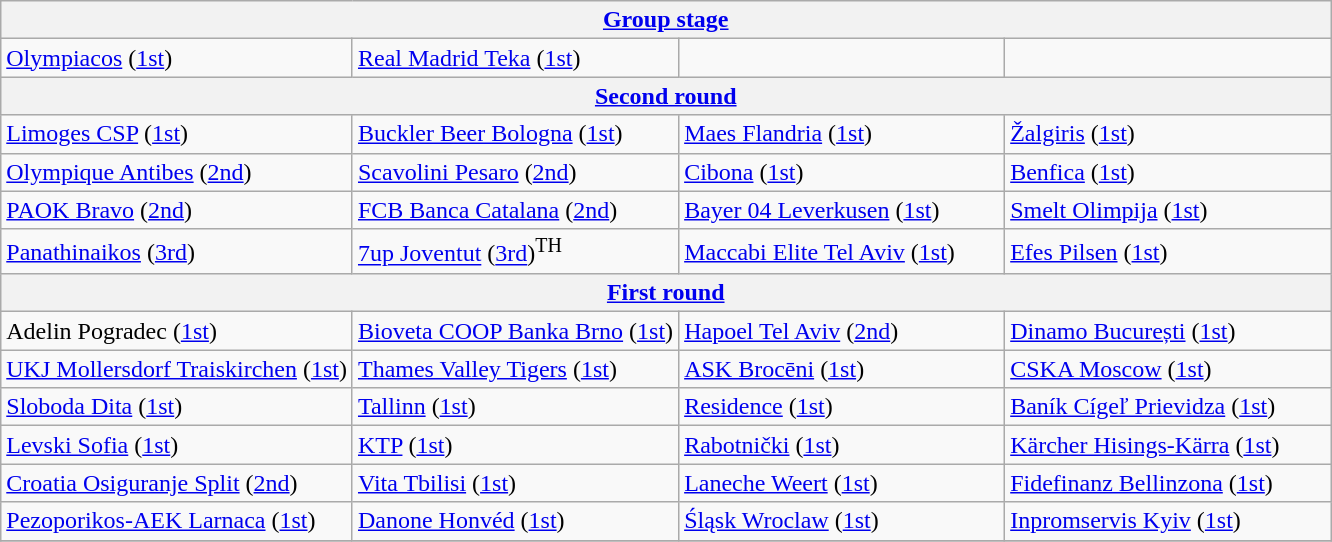<table class="wikitable" style="white-space: nowrap;">
<tr>
<th colspan="4"><a href='#'>Group stage</a></th>
</tr>
<tr>
<td width="210"> <a href='#'>Olympiacos</a> (<a href='#'>1st</a>)</td>
<td width="210"> <a href='#'>Real Madrid Teka</a> (<a href='#'>1st</a>)</td>
<td width="210"></td>
<td width="210"></td>
</tr>
<tr>
<th colspan="4"><a href='#'>Second round</a></th>
</tr>
<tr>
<td width="210"> <a href='#'>Limoges CSP</a> (<a href='#'>1st</a>)</td>
<td width="210"> <a href='#'>Buckler Beer Bologna</a> (<a href='#'>1st</a>)</td>
<td width="210"> <a href='#'>Maes Flandria</a> (<a href='#'>1st</a>)</td>
<td width="210"> <a href='#'>Žalgiris</a> (<a href='#'>1st</a>)</td>
</tr>
<tr>
<td width="210"> <a href='#'>Olympique Antibes</a> (<a href='#'>2nd</a>)</td>
<td width="210"> <a href='#'>Scavolini Pesaro</a> (<a href='#'>2nd</a>)</td>
<td width="210"> <a href='#'>Cibona</a> (<a href='#'>1st</a>)</td>
<td width="210"> <a href='#'>Benfica</a> (<a href='#'>1st</a>)</td>
</tr>
<tr>
<td width="210"> <a href='#'>PAOK Bravo</a> (<a href='#'>2nd</a>)</td>
<td width="210"> <a href='#'>FCB Banca Catalana</a> (<a href='#'>2nd</a>)</td>
<td width="210"> <a href='#'>Bayer 04 Leverkusen</a> (<a href='#'>1st</a>)</td>
<td width="210"> <a href='#'>Smelt Olimpija</a> (<a href='#'>1st</a>)</td>
</tr>
<tr>
<td> <a href='#'>Panathinaikos</a> (<a href='#'>3rd</a>)</td>
<td> <a href='#'>7up Joventut</a> (<a href='#'>3rd</a>)<sup>TH</sup></td>
<td> <a href='#'>Maccabi Elite Tel Aviv</a> (<a href='#'>1st</a>)</td>
<td> <a href='#'>Efes Pilsen</a> (<a href='#'>1st</a>)</td>
</tr>
<tr>
<th colspan="4"><a href='#'>First round</a></th>
</tr>
<tr>
<td width="210"> Adelin Pogradec (<a href='#'>1st</a>)</td>
<td width="210"> <a href='#'>Bioveta COOP Banka Brno</a> (<a href='#'>1st</a>)</td>
<td width="210"> <a href='#'>Hapoel Tel Aviv</a> (<a href='#'>2nd</a>)</td>
<td width="210"> <a href='#'>Dinamo București</a> (<a href='#'>1st</a>)</td>
</tr>
<tr>
<td width="210"> <a href='#'>UKJ Mollersdorf Traiskirchen</a> (<a href='#'>1st</a>)</td>
<td width="210"> <a href='#'>Thames Valley Tigers</a> (<a href='#'>1st</a>)</td>
<td width="210"> <a href='#'>ASK Brocēni</a> (<a href='#'>1st</a>)</td>
<td width="210"> <a href='#'>CSKA Moscow</a> (<a href='#'>1st</a>)</td>
</tr>
<tr>
<td width="210"> <a href='#'>Sloboda Dita</a> (<a href='#'>1st</a>)</td>
<td width="210"> <a href='#'>Tallinn</a> (<a href='#'>1st</a>)</td>
<td width="210"> <a href='#'>Residence</a> (<a href='#'>1st</a>)</td>
<td width="210"> <a href='#'>Baník Cígeľ Prievidza</a> (<a href='#'>1st</a>)</td>
</tr>
<tr>
<td width="210"> <a href='#'>Levski Sofia</a> (<a href='#'>1st</a>)</td>
<td width="210"> <a href='#'>KTP</a> (<a href='#'>1st</a>)</td>
<td width="210"> <a href='#'>Rabotnički</a> (<a href='#'>1st</a>)</td>
<td width="210"> <a href='#'>Kärcher Hisings-Kärra</a> (<a href='#'>1st</a>)</td>
</tr>
<tr>
<td width="210"> <a href='#'>Croatia Osiguranje Split</a> (<a href='#'>2nd</a>)</td>
<td width="210"> <a href='#'>Vita Tbilisi</a> (<a href='#'>1st</a>)</td>
<td width="210"> <a href='#'>Laneche Weert</a> (<a href='#'>1st</a>)</td>
<td width="210"> <a href='#'>Fidefinanz Bellinzona</a> (<a href='#'>1st</a>)</td>
</tr>
<tr>
<td> <a href='#'>Pezoporikos-AEK Larnaca</a> (<a href='#'>1st</a>)</td>
<td> <a href='#'>Danone Honvéd</a> (<a href='#'>1st</a>)</td>
<td> <a href='#'>Śląsk Wroclaw</a> (<a href='#'>1st</a>)</td>
<td> <a href='#'>Inpromservis Kyiv</a> (<a href='#'>1st</a>)</td>
</tr>
<tr>
</tr>
</table>
